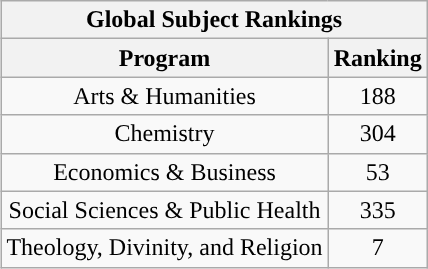<table class="wikitable sortable collapsible collapsed" style="float:right; text-align:center">
<tr>
<th colspan=4>Global Subject Rankings</th>
</tr>
<tr>
<th>Program</th>
<th>Ranking</th>
</tr>
<tr>
<td>Arts & Humanities</td>
<td>188</td>
</tr>
<tr>
<td>Chemistry</td>
<td>304</td>
</tr>
<tr>
<td>Economics & Business</td>
<td>53</td>
</tr>
<tr>
<td>Social Sciences & Public Health</td>
<td>335</td>
</tr>
<tr>
<td>Theology, Divinity, and Religion</td>
<td>7</td>
</tr>
</table>
